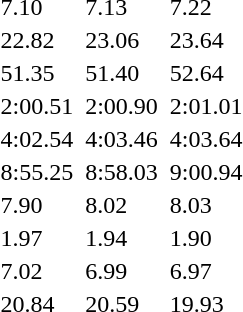<table>
<tr>
<td></td>
<td></td>
<td>7.10</td>
<td></td>
<td>7.13</td>
<td></td>
<td>7.22</td>
</tr>
<tr>
<td></td>
<td></td>
<td>22.82</td>
<td></td>
<td>23.06</td>
<td></td>
<td>23.64</td>
</tr>
<tr>
<td></td>
<td></td>
<td>51.35</td>
<td></td>
<td>51.40</td>
<td></td>
<td>52.64</td>
</tr>
<tr>
<td></td>
<td></td>
<td>2:00.51</td>
<td></td>
<td>2:00.90</td>
<td></td>
<td>2:01.01</td>
</tr>
<tr>
<td></td>
<td></td>
<td>4:02.54</td>
<td></td>
<td>4:03.46</td>
<td></td>
<td>4:03.64</td>
</tr>
<tr>
<td></td>
<td></td>
<td>8:55.25</td>
<td></td>
<td>8:58.03</td>
<td></td>
<td>9:00.94</td>
</tr>
<tr>
<td></td>
<td></td>
<td>7.90</td>
<td></td>
<td>8.02</td>
<td></td>
<td>8.03</td>
</tr>
<tr>
<td></td>
<td></td>
<td>1.97</td>
<td></td>
<td>1.94</td>
<td></td>
<td>1.90</td>
</tr>
<tr>
<td></td>
<td></td>
<td>7.02</td>
<td></td>
<td>6.99</td>
<td></td>
<td>6.97</td>
</tr>
<tr>
<td></td>
<td></td>
<td>20.84</td>
<td></td>
<td>20.59</td>
<td></td>
<td>19.93</td>
</tr>
</table>
